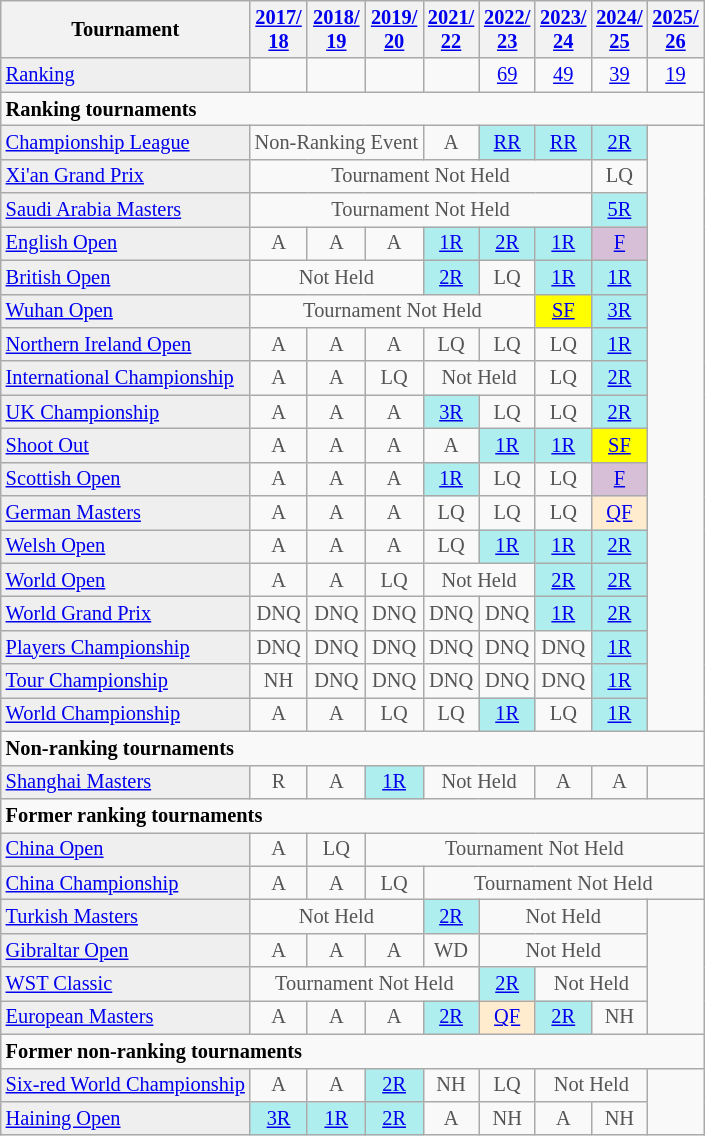<table class="wikitable"  style="font-size:85%;">
<tr>
<th>Tournament</th>
<th><a href='#'>2017/<br>18</a></th>
<th><a href='#'>2018/<br>19</a></th>
<th><a href='#'>2019/<br>20</a></th>
<th><a href='#'>2021/<br>22</a></th>
<th><a href='#'>2022/<br>23</a></th>
<th><a href='#'>2023/<br>24</a></th>
<th><a href='#'>2024/<br>25</a></th>
<th><a href='#'>2025/<br>26</a></th>
</tr>
<tr>
<td style="background:#EFEFEF;"><a href='#'>Ranking</a></td>
<td align="center"></td>
<td align="center"></td>
<td align="center"></td>
<td align="center"></td>
<td align="center"><a href='#'>69</a></td>
<td align="center"><a href='#'>49</a></td>
<td align="center"><a href='#'>39</a></td>
<td align="center"><a href='#'>19</a></td>
</tr>
<tr>
<td colspan="10"><strong>Ranking tournaments</strong></td>
</tr>
<tr>
<td style="background:#EFEFEF;"><a href='#'>Championship League</a></td>
<td align="center" colspan="3" style="color:#555555;">Non-Ranking Event</td>
<td align="center" style="color:#555555;">A</td>
<td align="center" style="background:#afeeee;"><a href='#'>RR</a></td>
<td align="center" style="background:#afeeee;"><a href='#'>RR</a></td>
<td align="center" style="background:#afeeee;"><a href='#'>2R</a></td>
</tr>
<tr>
<td style="background:#EFEFEF;"><a href='#'>Xi'an Grand Prix</a></td>
<td align="center" colspan="6" style="color:#555555;">Tournament Not Held</td>
<td align="center" style="color:#555555;">LQ</td>
</tr>
<tr>
<td style="background:#EFEFEF;"><a href='#'>Saudi Arabia Masters</a></td>
<td align="center" colspan="6" style="color:#555555;">Tournament Not Held</td>
<td align="center" style="background:#afeeee;"><a href='#'>5R</a></td>
</tr>
<tr>
<td style="background:#EFEFEF;"><a href='#'>English Open</a></td>
<td align="center" style="color:#555555;">A</td>
<td align="center" style="color:#555555;">A</td>
<td align="center" style="color:#555555;">A</td>
<td align="center" style="background:#afeeee;"><a href='#'>1R</a></td>
<td align="center" style="background:#afeeee;"><a href='#'>2R</a></td>
<td align="center" style="background:#afeeee;"><a href='#'>1R</a></td>
<td align="center" style="background:thistle;"><a href='#'>F</a></td>
</tr>
<tr>
<td style="background:#EFEFEF;"><a href='#'>British Open</a></td>
<td align="center" colspan="3" style="color:#555555;">Not Held</td>
<td align="center" style="background:#afeeee;"><a href='#'>2R</a></td>
<td align="center" style="color:#555555;">LQ</td>
<td align="center" style="background:#afeeee;"><a href='#'>1R</a></td>
<td align="center" style="background:#afeeee;"><a href='#'>1R</a></td>
</tr>
<tr>
<td style="background:#EFEFEF;"><a href='#'>Wuhan Open</a></td>
<td align="center" colspan="5" style="color:#555555;">Tournament Not Held</td>
<td align="center" style="background:yellow;"><a href='#'>SF</a></td>
<td align="center" style="background:#afeeee;"><a href='#'>3R</a></td>
</tr>
<tr>
<td style="background:#EFEFEF;"><a href='#'>Northern Ireland Open</a></td>
<td align="center" style="color:#555555;">A</td>
<td align="center" style="color:#555555;">A</td>
<td align="center" style="color:#555555;">A</td>
<td align="center" style="color:#555555;">LQ</td>
<td align="center" style="color:#555555;">LQ</td>
<td align="center" style="color:#555555;">LQ</td>
<td align="center" style="background:#afeeee;"><a href='#'>1R</a></td>
</tr>
<tr>
<td style="background:#EFEFEF;"><a href='#'>International Championship</a></td>
<td align="center" style="color:#555555;">A</td>
<td align="center" style="color:#555555;">A</td>
<td align="center" style="color:#555555;">LQ</td>
<td align="center" colspan="2" style="color:#555555;">Not Held</td>
<td align="center" style="color:#555555;">LQ</td>
<td align="center" style="background:#afeeee;"><a href='#'>2R</a></td>
</tr>
<tr>
<td style="background:#EFEFEF;"><a href='#'>UK Championship</a></td>
<td align="center" style="color:#555555;">A</td>
<td align="center" style="color:#555555;">A</td>
<td align="center" style="color:#555555;">A</td>
<td align="center" style="background:#afeeee;"><a href='#'>3R</a></td>
<td align="center" style="color:#555555;">LQ</td>
<td align="center" style="color:#555555;">LQ</td>
<td align="center" style="background:#afeeee;"><a href='#'>2R</a></td>
</tr>
<tr>
<td style="background:#EFEFEF;"><a href='#'>Shoot Out</a></td>
<td align="center" style="color:#555555;">A</td>
<td align="center" style="color:#555555;">A</td>
<td align="center" style="color:#555555;">A</td>
<td align="center" style="color:#555555;">A</td>
<td align="center" style="background:#afeeee;"><a href='#'>1R</a></td>
<td align="center" style="background:#afeeee;"><a href='#'>1R</a></td>
<td align="center" style="background:yellow;"><a href='#'>SF</a></td>
</tr>
<tr>
<td style="background:#EFEFEF;"><a href='#'>Scottish Open</a></td>
<td align="center" style="color:#555555;">A</td>
<td align="center" style="color:#555555;">A</td>
<td align="center" style="color:#555555;">A</td>
<td align="center" style="background:#afeeee;"><a href='#'>1R</a></td>
<td align="center" style="color:#555555;">LQ</td>
<td align="center" style="color:#555555;">LQ</td>
<td align="center" style="background:thistle;"><a href='#'>F</a></td>
</tr>
<tr>
<td style="background:#EFEFEF;"><a href='#'>German Masters</a></td>
<td align="center" style="color:#555555;">A</td>
<td align="center" style="color:#555555;">A</td>
<td align="center" style="color:#555555;">A</td>
<td align="center" style="color:#555555;">LQ</td>
<td align="center" style="color:#555555;">LQ</td>
<td align="center" style="color:#555555;">LQ</td>
<td align="center" style="background:#ffebcd;"><a href='#'>QF</a></td>
</tr>
<tr>
<td style="background:#EFEFEF;"><a href='#'>Welsh Open</a></td>
<td align="center" style="color:#555555;">A</td>
<td align="center" style="color:#555555;">A</td>
<td align="center" style="color:#555555;">A</td>
<td align="center" style="color:#555555;">LQ</td>
<td align="center" style="background:#afeeee;"><a href='#'>1R</a></td>
<td align="center" style="background:#afeeee;"><a href='#'>1R</a></td>
<td align="center" style="background:#afeeee;"><a href='#'>2R</a></td>
</tr>
<tr>
<td style="background:#EFEFEF;"><a href='#'>World Open</a></td>
<td align="center" style="color:#555555;">A</td>
<td align="center" style="color:#555555;">A</td>
<td align="center" style="color:#555555;">LQ</td>
<td align="center" colspan="2" style="color:#555555;">Not Held</td>
<td align="center" style="background:#afeeee;"><a href='#'>2R</a></td>
<td align="center" style="background:#afeeee;"><a href='#'>2R</a></td>
</tr>
<tr>
<td style="background:#EFEFEF;"><a href='#'>World Grand Prix</a></td>
<td align="center" style="color:#555555;">DNQ</td>
<td align="center" style="color:#555555;">DNQ</td>
<td align="center" style="color:#555555;">DNQ</td>
<td align="center" style="color:#555555;">DNQ</td>
<td align="center" style="color:#555555;">DNQ</td>
<td align="center" style="background:#afeeee;"><a href='#'>1R</a></td>
<td align="center" style="background:#afeeee;"><a href='#'>2R</a></td>
</tr>
<tr>
<td style="background:#EFEFEF;"><a href='#'>Players Championship</a></td>
<td align="center" style="color:#555555;">DNQ</td>
<td align="center" style="color:#555555;">DNQ</td>
<td align="center" style="color:#555555;">DNQ</td>
<td align="center" style="color:#555555;">DNQ</td>
<td align="center" style="color:#555555;">DNQ</td>
<td align="center" style="color:#555555;">DNQ</td>
<td align="center" style="background:#afeeee;"><a href='#'>1R</a></td>
</tr>
<tr>
<td style="background:#EFEFEF;"><a href='#'>Tour Championship</a></td>
<td align="center" style="color:#555555;">NH</td>
<td align="center" style="color:#555555;">DNQ</td>
<td align="center" style="color:#555555;">DNQ</td>
<td align="center" style="color:#555555;">DNQ</td>
<td align="center" style="color:#555555;">DNQ</td>
<td align="center" style="color:#555555;">DNQ</td>
<td align="center" style="background:#afeeee;"><a href='#'>1R</a></td>
</tr>
<tr>
<td style="background:#EFEFEF;"><a href='#'>World Championship</a></td>
<td align="center" style="color:#555555;">A</td>
<td align="center" style="color:#555555;">A</td>
<td align="center" style="color:#555555;">LQ</td>
<td align="center" style="color:#555555;">LQ</td>
<td align="center" style="background:#afeeee;"><a href='#'>1R</a></td>
<td align="center" style="color:#555555;">LQ</td>
<td align="center" style="background:#afeeee;"><a href='#'>1R</a></td>
</tr>
<tr>
<td colspan="10"><strong>Non-ranking tournaments</strong></td>
</tr>
<tr>
<td style="background:#EFEFEF;"><a href='#'>Shanghai Masters</a></td>
<td align="center" style="color:#555555;">R</td>
<td align="center" style="color:#555555;">A</td>
<td align="center" style="background:#afeeee;"><a href='#'>1R</a></td>
<td align="center" colspan="2" style="color:#555555;">Not Held</td>
<td align="center" style="color:#555555;">A</td>
<td align="center" style="color:#555555;">A</td>
</tr>
<tr>
<td colspan="10"><strong>Former ranking tournaments</strong></td>
</tr>
<tr>
<td style="background:#EFEFEF;"><a href='#'>China Open</a></td>
<td align="center" style="color:#555555;">A</td>
<td align="center" style="color:#555555;">LQ</td>
<td align="center" colspan="10" style="color:#555555;">Tournament Not Held</td>
</tr>
<tr>
<td style="background:#EFEFEF;"><a href='#'>China Championship</a></td>
<td align="center" style="color:#555555;">A</td>
<td align="center" style="color:#555555;">A</td>
<td align="center" style="color:#555555;">LQ</td>
<td align="center" colspan="10" style="color:#555555;">Tournament Not Held</td>
</tr>
<tr>
<td style="background:#EFEFEF;"><a href='#'>Turkish Masters</a></td>
<td align="center" colspan="3" style="color:#555555;">Not Held</td>
<td align="center" style="background:#afeeee;"><a href='#'>2R</a></td>
<td align="center" colspan="3" style="color:#555555;">Not Held</td>
</tr>
<tr>
<td style="background:#EFEFEF;"><a href='#'>Gibraltar Open</a></td>
<td align="center" style="color:#555555;">A</td>
<td align="center" style="color:#555555;">A</td>
<td align="center" style="color:#555555;">A</td>
<td align="center" style="color:#555555;">WD</td>
<td align="center" colspan="3" style="color:#555555;">Not Held</td>
</tr>
<tr>
<td style="background:#EFEFEF;"><a href='#'>WST Classic</a></td>
<td align="center" colspan="4" style="color:#555555;">Tournament Not Held</td>
<td align="center" style="background:#afeeee;"><a href='#'>2R</a></td>
<td align="center" colspan="2" style="color:#555555;">Not Held</td>
</tr>
<tr>
<td style="background:#EFEFEF;"><a href='#'>European Masters</a></td>
<td align="center" style="color:#555555;">A</td>
<td align="center" style="color:#555555;">A</td>
<td align="center" style="color:#555555;">A</td>
<td align="center" style="background:#afeeee;"><a href='#'>2R</a></td>
<td align="center" style="background:#ffebcd;"><a href='#'>QF</a></td>
<td align="center" style="background:#afeeee;"><a href='#'>2R</a></td>
<td align="center" style="color:#555555;">NH</td>
</tr>
<tr>
<td colspan="10"><strong>Former non-ranking tournaments</strong></td>
</tr>
<tr>
<td style="background:#EFEFEF;"><a href='#'>Six-red World Championship</a></td>
<td align="center" style="color:#555555;">A</td>
<td align="center" style="color:#555555;">A</td>
<td align="center" style="background:#afeeee;"><a href='#'>2R</a></td>
<td align="center" style="color:#555555;">NH</td>
<td align="center" style="color:#555555;">LQ</td>
<td align="center" colspan="2" style="color:#555555;">Not Held</td>
</tr>
<tr>
<td style="background:#EFEFEF;"><a href='#'>Haining Open</a></td>
<td align="center" style="background:#afeeee;"><a href='#'>3R</a></td>
<td align="center" style="background:#afeeee;"><a href='#'>1R</a></td>
<td align="center" style="background:#afeeee;"><a href='#'>2R</a></td>
<td align="center" style="color:#555555;">A</td>
<td align="center" style="color:#555555;">NH</td>
<td align="center" style="color:#555555;">A</td>
<td align="center" style="color:#555555;">NH</td>
</tr>
</table>
